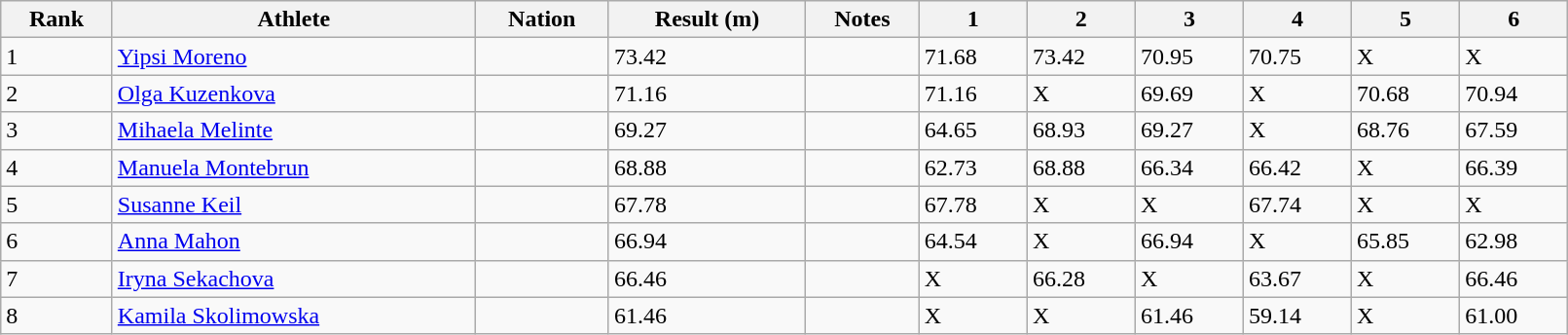<table class="wikitable" style="text=align:center;" width=85%>
<tr>
<th>Rank</th>
<th>Athlete</th>
<th>Nation</th>
<th>Result (m)</th>
<th>Notes</th>
<th>1</th>
<th>2</th>
<th>3</th>
<th>4</th>
<th>5</th>
<th>6</th>
</tr>
<tr>
<td>1</td>
<td><a href='#'>Yipsi Moreno</a></td>
<td></td>
<td>73.42</td>
<td></td>
<td>71.68</td>
<td>73.42</td>
<td>70.95</td>
<td>70.75</td>
<td>X</td>
<td>X</td>
</tr>
<tr>
<td>2</td>
<td><a href='#'>Olga Kuzenkova</a></td>
<td></td>
<td>71.16</td>
<td></td>
<td>71.16</td>
<td>X</td>
<td>69.69</td>
<td>X</td>
<td>70.68</td>
<td>70.94</td>
</tr>
<tr>
<td>3</td>
<td><a href='#'>Mihaela Melinte</a></td>
<td></td>
<td>69.27</td>
<td></td>
<td>64.65</td>
<td>68.93</td>
<td>69.27</td>
<td>X</td>
<td>68.76</td>
<td>67.59</td>
</tr>
<tr>
<td>4</td>
<td><a href='#'>Manuela Montebrun</a></td>
<td></td>
<td>68.88</td>
<td></td>
<td>62.73</td>
<td>68.88</td>
<td>66.34</td>
<td>66.42</td>
<td>X</td>
<td>66.39</td>
</tr>
<tr>
<td>5</td>
<td><a href='#'>Susanne Keil</a></td>
<td></td>
<td>67.78</td>
<td></td>
<td>67.78</td>
<td>X</td>
<td>X</td>
<td>67.74</td>
<td>X</td>
<td>X</td>
</tr>
<tr>
<td>6</td>
<td><a href='#'>Anna Mahon</a></td>
<td></td>
<td>66.94</td>
<td></td>
<td>64.54</td>
<td>X</td>
<td>66.94</td>
<td>X</td>
<td>65.85</td>
<td>62.98</td>
</tr>
<tr>
<td>7</td>
<td><a href='#'>Iryna Sekachova</a></td>
<td></td>
<td>66.46</td>
<td></td>
<td>X</td>
<td>66.28</td>
<td>X</td>
<td>63.67</td>
<td>X</td>
<td>66.46</td>
</tr>
<tr>
<td>8</td>
<td><a href='#'>Kamila Skolimowska</a></td>
<td></td>
<td>61.46</td>
<td></td>
<td>X</td>
<td>X</td>
<td>61.46</td>
<td>59.14</td>
<td>X</td>
<td>61.00</td>
</tr>
</table>
